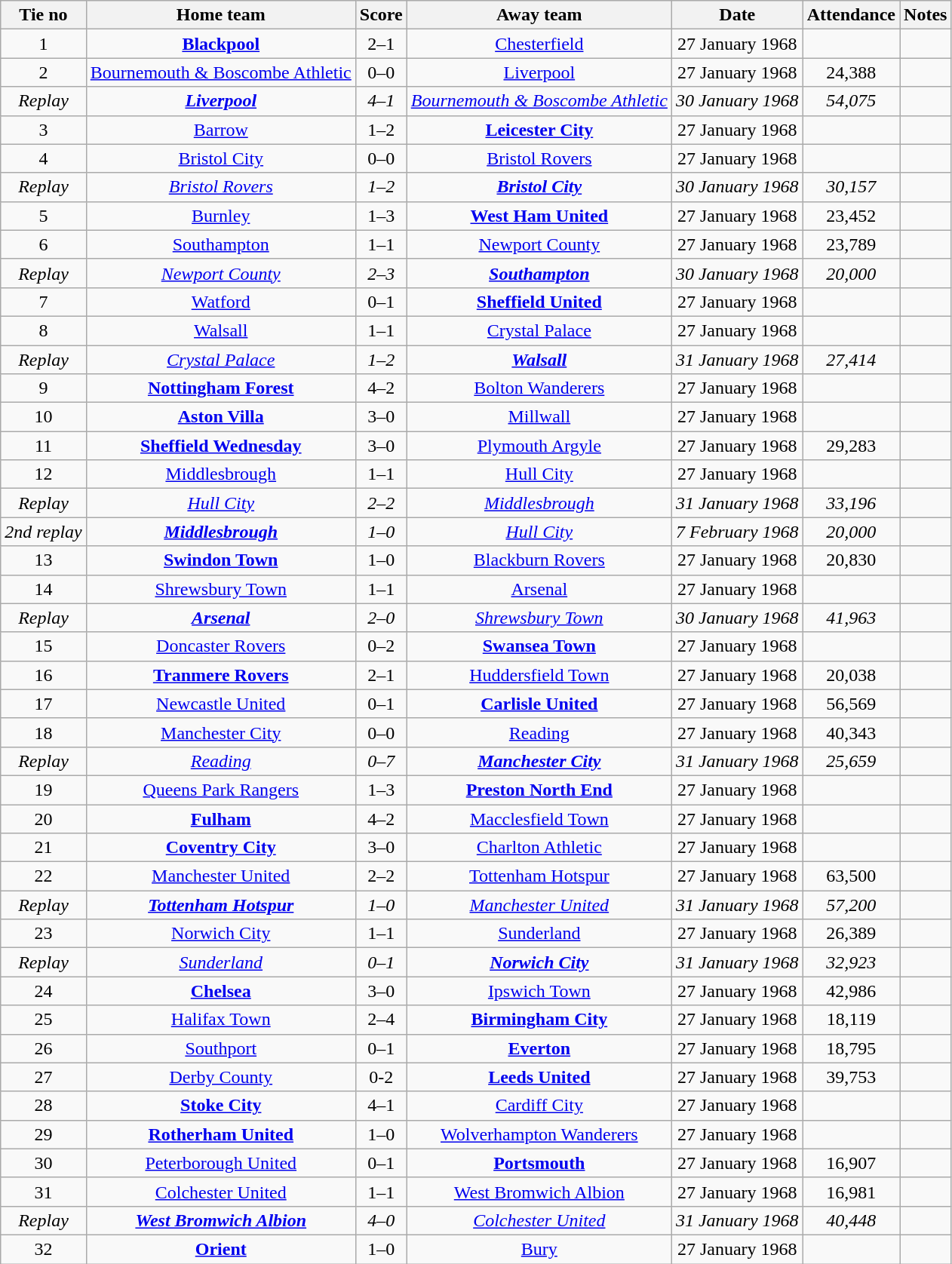<table class="wikitable" style="text-align: center">
<tr>
<th>Tie no</th>
<th>Home team</th>
<th>Score</th>
<th>Away team</th>
<th>Date</th>
<th>Attendance</th>
<th>Notes</th>
</tr>
<tr>
<td>1</td>
<td><strong><a href='#'>Blackpool</a></strong></td>
<td>2–1</td>
<td><a href='#'>Chesterfield</a></td>
<td>27 January 1968</td>
<td></td>
<td></td>
</tr>
<tr>
<td>2</td>
<td><a href='#'>Bournemouth & Boscombe Athletic</a></td>
<td>0–0</td>
<td><a href='#'>Liverpool</a></td>
<td>27 January 1968</td>
<td>24,388</td>
<td></td>
</tr>
<tr>
<td><em>Replay</em></td>
<td><strong><em><a href='#'>Liverpool</a></em></strong></td>
<td><em>4–1</em></td>
<td><em><a href='#'>Bournemouth & Boscombe Athletic</a></em></td>
<td><em>30 January 1968</em></td>
<td><em>54,075</em></td>
<td></td>
</tr>
<tr>
<td>3</td>
<td><a href='#'>Barrow</a></td>
<td>1–2</td>
<td><strong><a href='#'>Leicester City</a></strong></td>
<td>27 January 1968</td>
<td></td>
<td></td>
</tr>
<tr>
<td>4</td>
<td><a href='#'>Bristol City</a></td>
<td>0–0</td>
<td><a href='#'>Bristol Rovers</a></td>
<td>27 January 1968</td>
<td></td>
<td></td>
</tr>
<tr>
<td><em>Replay</em></td>
<td><em><a href='#'>Bristol Rovers</a></em></td>
<td><em>1–2</em></td>
<td><strong><em><a href='#'>Bristol City</a></em></strong></td>
<td><em>30 January 1968</em></td>
<td><em>30,157</em></td>
<td></td>
</tr>
<tr>
<td>5</td>
<td><a href='#'>Burnley</a></td>
<td>1–3</td>
<td><strong><a href='#'>West Ham United</a></strong></td>
<td>27 January 1968</td>
<td>23,452</td>
<td></td>
</tr>
<tr>
<td>6</td>
<td><a href='#'>Southampton</a></td>
<td>1–1</td>
<td><a href='#'>Newport County</a></td>
<td>27 January 1968</td>
<td>23,789</td>
<td></td>
</tr>
<tr>
<td><em>Replay</em></td>
<td><em><a href='#'>Newport County</a></em></td>
<td><em>2–3</em></td>
<td><strong><em><a href='#'>Southampton</a></em></strong></td>
<td><em>30 January 1968</em></td>
<td><em>20,000</em></td>
<td></td>
</tr>
<tr>
<td>7</td>
<td><a href='#'>Watford</a></td>
<td>0–1</td>
<td><strong><a href='#'>Sheffield United</a></strong></td>
<td>27 January 1968</td>
<td></td>
<td></td>
</tr>
<tr>
<td>8</td>
<td><a href='#'>Walsall</a></td>
<td>1–1</td>
<td><a href='#'>Crystal Palace</a></td>
<td>27 January 1968</td>
<td></td>
<td></td>
</tr>
<tr>
<td><em>Replay</em></td>
<td><em><a href='#'>Crystal Palace</a></em></td>
<td><em>1–2</em></td>
<td><strong><em><a href='#'>Walsall</a></em></strong></td>
<td><em>31 January 1968</em></td>
<td><em>27,414</em></td>
<td></td>
</tr>
<tr>
<td>9</td>
<td><strong><a href='#'>Nottingham Forest</a></strong></td>
<td>4–2</td>
<td><a href='#'>Bolton Wanderers</a></td>
<td>27 January 1968</td>
<td></td>
<td></td>
</tr>
<tr>
<td>10</td>
<td><strong><a href='#'>Aston Villa</a></strong></td>
<td>3–0</td>
<td><a href='#'>Millwall</a></td>
<td>27 January 1968</td>
<td></td>
<td></td>
</tr>
<tr>
<td>11</td>
<td><strong><a href='#'>Sheffield Wednesday</a></strong></td>
<td>3–0</td>
<td><a href='#'>Plymouth Argyle</a></td>
<td>27 January 1968</td>
<td>29,283</td>
<td></td>
</tr>
<tr>
<td>12</td>
<td><a href='#'>Middlesbrough</a></td>
<td>1–1</td>
<td><a href='#'>Hull City</a></td>
<td>27 January 1968</td>
<td></td>
<td></td>
</tr>
<tr>
<td><em>Replay</em></td>
<td><em><a href='#'>Hull City</a></em></td>
<td><em>2–2</em></td>
<td><em><a href='#'>Middlesbrough</a></em></td>
<td><em>31 January 1968</em></td>
<td><em>33,196</em></td>
<td></td>
</tr>
<tr>
<td><em>2nd replay</em></td>
<td><strong><em><a href='#'>Middlesbrough</a></em></strong></td>
<td><em>1–0</em></td>
<td><em><a href='#'>Hull City</a></em></td>
<td><em>7 February 1968</em></td>
<td><em>20,000</em></td>
<td></td>
</tr>
<tr>
<td>13</td>
<td><strong><a href='#'>Swindon Town</a></strong></td>
<td>1–0</td>
<td><a href='#'>Blackburn Rovers</a></td>
<td>27 January 1968</td>
<td>20,830</td>
<td></td>
</tr>
<tr>
<td>14</td>
<td><a href='#'>Shrewsbury Town</a></td>
<td>1–1</td>
<td><a href='#'>Arsenal</a></td>
<td>27 January 1968</td>
<td></td>
<td></td>
</tr>
<tr>
<td><em>Replay</em></td>
<td><strong><em><a href='#'>Arsenal</a></em></strong></td>
<td><em>2–0</em></td>
<td><em><a href='#'>Shrewsbury Town</a></em></td>
<td><em>30 January 1968</em></td>
<td><em>41,963</em></td>
<td></td>
</tr>
<tr>
<td>15</td>
<td><a href='#'>Doncaster Rovers</a></td>
<td>0–2</td>
<td><strong><a href='#'>Swansea Town</a></strong></td>
<td>27 January 1968</td>
<td></td>
<td></td>
</tr>
<tr>
<td>16</td>
<td><strong><a href='#'>Tranmere Rovers</a></strong></td>
<td>2–1</td>
<td><a href='#'>Huddersfield Town</a></td>
<td>27 January 1968</td>
<td>20,038</td>
<td></td>
</tr>
<tr>
<td>17</td>
<td><a href='#'>Newcastle United</a></td>
<td>0–1</td>
<td><strong><a href='#'>Carlisle United</a></strong></td>
<td>27 January 1968</td>
<td>56,569</td>
<td></td>
</tr>
<tr>
<td>18</td>
<td><a href='#'>Manchester City</a></td>
<td>0–0</td>
<td><a href='#'>Reading</a></td>
<td>27 January 1968</td>
<td>40,343</td>
<td></td>
</tr>
<tr>
<td><em>Replay</em></td>
<td><em><a href='#'>Reading</a></em></td>
<td><em>0–7</em></td>
<td><strong><em><a href='#'>Manchester City</a></em></strong></td>
<td><em>31 January 1968</em></td>
<td><em>25,659</em></td>
<td></td>
</tr>
<tr>
<td>19</td>
<td><a href='#'>Queens Park Rangers</a></td>
<td>1–3</td>
<td><strong><a href='#'>Preston North End</a></strong></td>
<td>27 January 1968</td>
<td></td>
<td></td>
</tr>
<tr>
<td>20</td>
<td><strong><a href='#'>Fulham</a></strong></td>
<td>4–2</td>
<td><a href='#'>Macclesfield Town</a></td>
<td>27 January 1968</td>
<td></td>
<td></td>
</tr>
<tr>
<td>21</td>
<td><strong><a href='#'>Coventry City</a></strong></td>
<td>3–0</td>
<td><a href='#'>Charlton Athletic</a></td>
<td>27 January 1968</td>
<td></td>
<td></td>
</tr>
<tr>
<td>22</td>
<td><a href='#'>Manchester United</a></td>
<td>2–2</td>
<td><a href='#'>Tottenham Hotspur</a></td>
<td>27 January 1968</td>
<td>63,500</td>
<td></td>
</tr>
<tr>
<td><em>Replay</em></td>
<td><strong><em><a href='#'>Tottenham Hotspur</a></em></strong></td>
<td><em>1–0</em></td>
<td><em><a href='#'>Manchester United</a></em></td>
<td><em>31 January 1968</em></td>
<td><em>57,200</em></td>
<td></td>
</tr>
<tr>
<td>23</td>
<td><a href='#'>Norwich City</a></td>
<td>1–1</td>
<td><a href='#'>Sunderland</a></td>
<td>27 January 1968</td>
<td>26,389</td>
<td></td>
</tr>
<tr>
<td><em>Replay</em></td>
<td><em><a href='#'>Sunderland</a></em></td>
<td><em>0–1</em></td>
<td><strong><em><a href='#'>Norwich City</a></em></strong></td>
<td><em>31 January 1968</em></td>
<td><em>32,923</em></td>
<td></td>
</tr>
<tr>
<td>24</td>
<td><strong><a href='#'>Chelsea</a></strong></td>
<td>3–0</td>
<td><a href='#'>Ipswich Town</a></td>
<td>27 January 1968</td>
<td>42,986</td>
<td></td>
</tr>
<tr>
<td>25</td>
<td><a href='#'>Halifax Town</a></td>
<td>2–4</td>
<td><strong><a href='#'>Birmingham City</a></strong></td>
<td>27 January 1968</td>
<td>18,119</td>
<td></td>
</tr>
<tr>
<td>26</td>
<td><a href='#'>Southport</a></td>
<td>0–1</td>
<td><strong><a href='#'>Everton</a></strong></td>
<td>27 January 1968</td>
<td>18,795</td>
<td></td>
</tr>
<tr>
<td>27</td>
<td><a href='#'>Derby County</a></td>
<td>0-2</td>
<td><strong><a href='#'>Leeds United</a></strong></td>
<td>27 January 1968</td>
<td>39,753</td>
<td></td>
</tr>
<tr>
<td>28</td>
<td><strong><a href='#'>Stoke City</a></strong></td>
<td>4–1</td>
<td><a href='#'>Cardiff City</a></td>
<td>27 January 1968</td>
<td></td>
<td></td>
</tr>
<tr>
<td>29</td>
<td><strong><a href='#'>Rotherham United</a></strong></td>
<td>1–0</td>
<td><a href='#'>Wolverhampton Wanderers</a></td>
<td>27 January 1968</td>
<td></td>
<td></td>
</tr>
<tr>
<td>30</td>
<td><a href='#'>Peterborough United</a></td>
<td>0–1</td>
<td><strong><a href='#'>Portsmouth</a></strong></td>
<td>27 January 1968</td>
<td>16,907</td>
<td></td>
</tr>
<tr>
<td>31</td>
<td><a href='#'>Colchester United</a></td>
<td>1–1</td>
<td><a href='#'>West Bromwich Albion</a></td>
<td>27 January 1968</td>
<td>16,981</td>
<td></td>
</tr>
<tr>
<td><em>Replay</em></td>
<td><strong><em><a href='#'>West Bromwich Albion</a></em></strong></td>
<td><em>4–0</em></td>
<td><em><a href='#'>Colchester United</a></em></td>
<td><em>31 January 1968</em></td>
<td><em>40,448</em></td>
<td></td>
</tr>
<tr>
<td>32</td>
<td><strong><a href='#'>Orient</a></strong></td>
<td>1–0</td>
<td><a href='#'>Bury</a></td>
<td>27 January 1968</td>
<td></td>
<td></td>
</tr>
</table>
